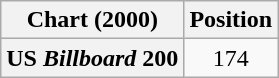<table class="wikitable plainrowheaders" style="text-align:center">
<tr>
<th scope="col">Chart (2000)</th>
<th scope="col">Position</th>
</tr>
<tr>
<th scope="row">US <em>Billboard</em> 200</th>
<td>174</td>
</tr>
</table>
